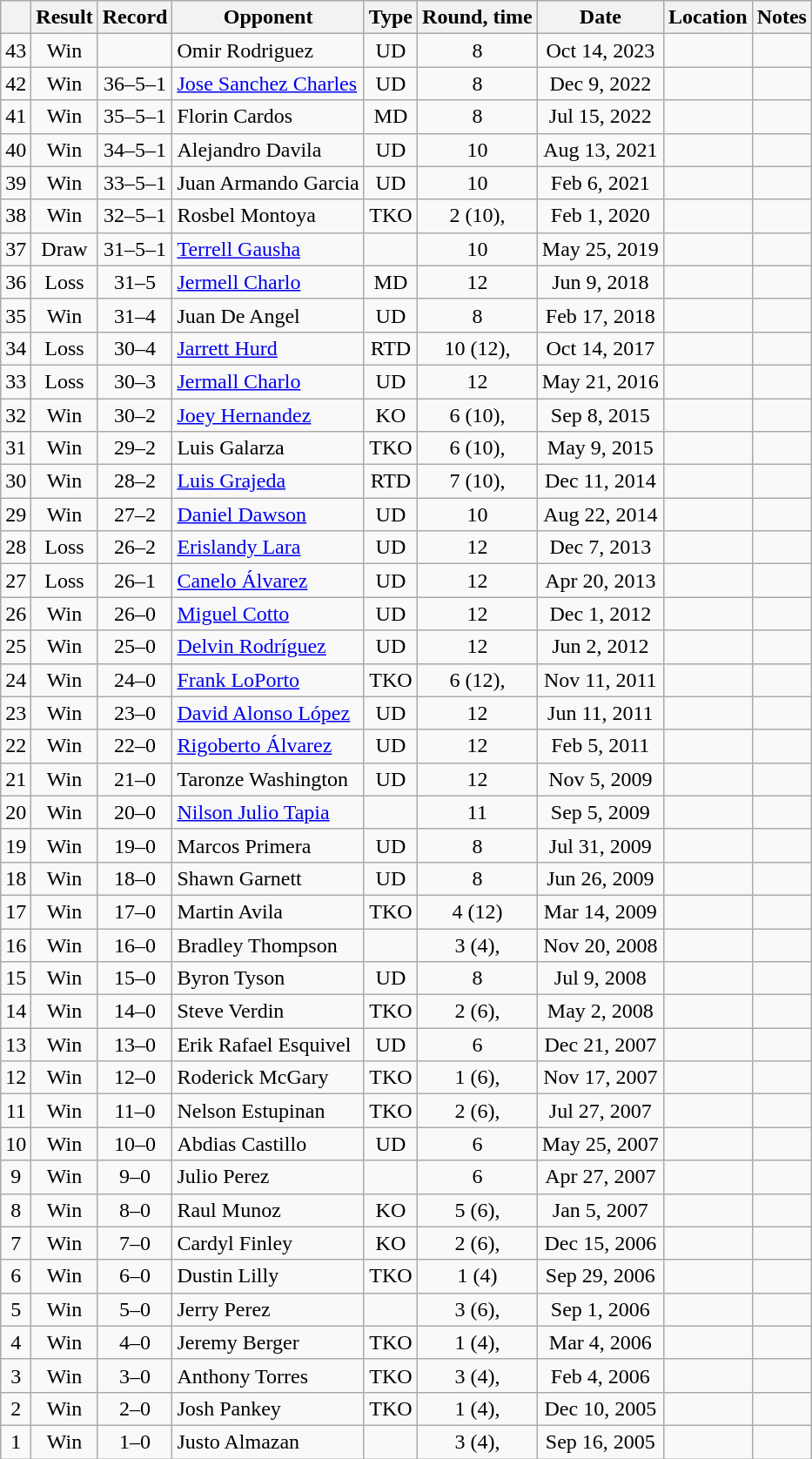<table class="wikitable" style="text-align:center">
<tr>
<th></th>
<th>Result</th>
<th>Record</th>
<th>Opponent</th>
<th>Type</th>
<th>Round, time</th>
<th>Date</th>
<th>Location</th>
<th>Notes</th>
</tr>
<tr>
<td>43</td>
<td>Win</td>
<td></td>
<td style="text-align:left;">Omir Rodriguez</td>
<td>UD</td>
<td>8</td>
<td>Oct 14, 2023</td>
<td style="text-align:left;"></td>
<td></td>
</tr>
<tr>
<td>42</td>
<td>Win</td>
<td>36–5–1</td>
<td style="text-align:left;"><a href='#'>Jose Sanchez Charles</a></td>
<td>UD</td>
<td>8</td>
<td>Dec 9, 2022</td>
<td style="text-align:left;"></td>
<td style="text-align:left;"></td>
</tr>
<tr>
<td>41</td>
<td>Win</td>
<td>35–5–1</td>
<td style="text-align:left;">Florin Cardos</td>
<td>MD</td>
<td>8</td>
<td>Jul 15, 2022</td>
<td style="text-align:left;"></td>
<td></td>
</tr>
<tr>
<td>40</td>
<td>Win</td>
<td>34–5–1</td>
<td style="text-align:left;">Alejandro Davila</td>
<td>UD</td>
<td>10</td>
<td>Aug 13, 2021</td>
<td style="text-align:left;"></td>
<td></td>
</tr>
<tr>
<td>39</td>
<td>Win</td>
<td>33–5–1</td>
<td style="text-align:left;">Juan Armando Garcia</td>
<td>UD</td>
<td>10</td>
<td>Feb 6, 2021</td>
<td style="text-align:left;"></td>
<td></td>
</tr>
<tr>
<td>38</td>
<td>Win</td>
<td>32–5–1</td>
<td style="text-align:left;">Rosbel Montoya</td>
<td>TKO</td>
<td>2 (10), </td>
<td>Feb 1, 2020</td>
<td style="text-align:left;"></td>
<td></td>
</tr>
<tr>
<td>37</td>
<td>Draw</td>
<td>31–5–1</td>
<td style="text-align:left;"><a href='#'>Terrell Gausha</a></td>
<td></td>
<td>10</td>
<td>May 25, 2019</td>
<td style="text-align:left;"></td>
<td></td>
</tr>
<tr>
<td>36</td>
<td>Loss</td>
<td>31–5</td>
<td style="text-align:left;"><a href='#'>Jermell Charlo</a></td>
<td>MD</td>
<td>12</td>
<td>Jun 9, 2018</td>
<td style="text-align:left;"></td>
<td style="text-align:left;"></td>
</tr>
<tr>
<td>35</td>
<td>Win</td>
<td>31–4</td>
<td style="text-align:left;">Juan De Angel</td>
<td>UD</td>
<td>8</td>
<td>Feb 17, 2018</td>
<td style="text-align:left;"></td>
<td></td>
</tr>
<tr>
<td>34</td>
<td>Loss</td>
<td>30–4</td>
<td style="text-align:left;"><a href='#'>Jarrett Hurd</a></td>
<td>RTD</td>
<td>10 (12), </td>
<td>Oct 14, 2017</td>
<td style="text-align:left;"></td>
<td style="text-align:left;"></td>
</tr>
<tr>
<td>33</td>
<td>Loss</td>
<td>30–3</td>
<td style="text-align:left;"><a href='#'>Jermall Charlo</a></td>
<td>UD</td>
<td>12</td>
<td>May 21, 2016</td>
<td style="text-align:left;"></td>
<td style="text-align:left;"></td>
</tr>
<tr>
<td>32</td>
<td>Win</td>
<td>30–2</td>
<td style="text-align:left;"><a href='#'>Joey Hernandez</a></td>
<td>KO</td>
<td>6 (10), </td>
<td>Sep 8, 2015</td>
<td style="text-align:left;"></td>
<td></td>
</tr>
<tr>
<td>31</td>
<td>Win</td>
<td>29–2</td>
<td style="text-align:left;">Luis Galarza</td>
<td>TKO</td>
<td>6 (10), </td>
<td>May 9, 2015</td>
<td style="text-align:left;"></td>
<td></td>
</tr>
<tr>
<td>30</td>
<td>Win</td>
<td>28–2</td>
<td style="text-align:left;"><a href='#'>Luis Grajeda</a></td>
<td>RTD</td>
<td>7 (10), </td>
<td>Dec 11, 2014</td>
<td style="text-align:left;"></td>
<td></td>
</tr>
<tr>
<td>29</td>
<td>Win</td>
<td>27–2</td>
<td style="text-align:left;"><a href='#'>Daniel Dawson</a></td>
<td>UD</td>
<td>10</td>
<td>Aug 22, 2014</td>
<td style="text-align:left;"></td>
<td></td>
</tr>
<tr>
<td>28</td>
<td>Loss</td>
<td>26–2</td>
<td style="text-align:left;"><a href='#'>Erislandy Lara</a></td>
<td>UD</td>
<td>12</td>
<td>Dec 7, 2013</td>
<td style="text-align:left;"></td>
<td style="text-align:left;"></td>
</tr>
<tr>
<td>27</td>
<td>Loss</td>
<td>26–1</td>
<td style="text-align:left;"><a href='#'>Canelo Álvarez</a></td>
<td>UD</td>
<td>12</td>
<td>Apr 20, 2013</td>
<td style="text-align:left;"></td>
<td style="text-align:left;"></td>
</tr>
<tr>
<td>26</td>
<td>Win</td>
<td>26–0</td>
<td style="text-align:left;"><a href='#'>Miguel Cotto</a></td>
<td>UD</td>
<td>12</td>
<td>Dec 1, 2012</td>
<td style="text-align:left;"></td>
<td style="text-align:left;"></td>
</tr>
<tr>
<td>25</td>
<td>Win</td>
<td>25–0</td>
<td style="text-align:left;"><a href='#'>Delvin Rodríguez</a></td>
<td>UD</td>
<td>12</td>
<td>Jun 2, 2012</td>
<td style="text-align:left;"></td>
<td style="text-align:left;"></td>
</tr>
<tr>
<td>24</td>
<td>Win</td>
<td>24–0</td>
<td style="text-align:left;"><a href='#'>Frank LoPorto</a></td>
<td>TKO</td>
<td>6 (12), </td>
<td>Nov 11, 2011</td>
<td style="text-align:left;"></td>
<td style="text-align:left;"></td>
</tr>
<tr>
<td>23</td>
<td>Win</td>
<td>23–0</td>
<td style="text-align:left;"><a href='#'>David Alonso López</a></td>
<td>UD</td>
<td>12</td>
<td>Jun 11, 2011</td>
<td style="text-align:left;"></td>
<td style="text-align:left;"></td>
</tr>
<tr>
<td>22</td>
<td>Win</td>
<td>22–0</td>
<td style="text-align:left;"><a href='#'>Rigoberto Álvarez</a></td>
<td>UD</td>
<td>12</td>
<td>Feb 5, 2011</td>
<td style="text-align:left;"></td>
<td style="text-align:left;"></td>
</tr>
<tr>
<td>21</td>
<td>Win</td>
<td>21–0</td>
<td style="text-align:left;">Taronze Washington</td>
<td>UD</td>
<td>12</td>
<td>Nov 5, 2009</td>
<td style="text-align:left;"></td>
<td style="text-align:left;"></td>
</tr>
<tr>
<td>20</td>
<td>Win</td>
<td>20–0</td>
<td style="text-align:left;"><a href='#'>Nilson Julio Tapia</a></td>
<td></td>
<td>11</td>
<td>Sep 5, 2009</td>
<td style="text-align:left;"></td>
<td style="text-align:left;"></td>
</tr>
<tr>
<td>19</td>
<td>Win</td>
<td>19–0</td>
<td style="text-align:left;">Marcos Primera</td>
<td>UD</td>
<td>8</td>
<td>Jul 31, 2009</td>
<td style="text-align:left;"></td>
<td></td>
</tr>
<tr>
<td>18</td>
<td>Win</td>
<td>18–0</td>
<td style="text-align:left;">Shawn Garnett</td>
<td>UD</td>
<td>8</td>
<td>Jun 26, 2009</td>
<td style="text-align:left;"></td>
<td></td>
</tr>
<tr>
<td>17</td>
<td>Win</td>
<td>17–0</td>
<td style="text-align:left;">Martin Avila</td>
<td>TKO</td>
<td>4 (12)</td>
<td>Mar 14, 2009</td>
<td style="text-align:left;"></td>
<td style="text-align:left;"></td>
</tr>
<tr>
<td>16</td>
<td>Win</td>
<td>16–0</td>
<td style="text-align:left;">Bradley Thompson</td>
<td></td>
<td>3 (4), </td>
<td>Nov 20, 2008</td>
<td style="text-align:left;"></td>
<td></td>
</tr>
<tr>
<td>15</td>
<td>Win</td>
<td>15–0</td>
<td style="text-align:left;">Byron Tyson</td>
<td>UD</td>
<td>8</td>
<td>Jul 9, 2008</td>
<td style="text-align:left;"></td>
<td></td>
</tr>
<tr>
<td>14</td>
<td>Win</td>
<td>14–0</td>
<td style="text-align:left;">Steve Verdin</td>
<td>TKO</td>
<td>2 (6), </td>
<td>May 2, 2008</td>
<td style="text-align:left;"></td>
<td></td>
</tr>
<tr>
<td>13</td>
<td>Win</td>
<td>13–0</td>
<td style="text-align:left;">Erik Rafael Esquivel</td>
<td>UD</td>
<td>6</td>
<td>Dec 21, 2007</td>
<td style="text-align:left;"></td>
<td></td>
</tr>
<tr>
<td>12</td>
<td>Win</td>
<td>12–0</td>
<td style="text-align:left;">Roderick McGary</td>
<td>TKO</td>
<td>1 (6), </td>
<td>Nov 17, 2007</td>
<td style="text-align:left;"></td>
<td></td>
</tr>
<tr>
<td>11</td>
<td>Win</td>
<td>11–0</td>
<td style="text-align:left;">Nelson Estupinan</td>
<td>TKO</td>
<td>2 (6), </td>
<td>Jul 27, 2007</td>
<td style="text-align:left;"></td>
<td></td>
</tr>
<tr>
<td>10</td>
<td>Win</td>
<td>10–0</td>
<td style="text-align:left;">Abdias Castillo</td>
<td>UD</td>
<td>6</td>
<td>May 25, 2007</td>
<td style="text-align:left;"></td>
<td></td>
</tr>
<tr>
<td>9</td>
<td>Win</td>
<td>9–0</td>
<td style="text-align:left;">Julio Perez</td>
<td></td>
<td>6</td>
<td>Apr 27, 2007</td>
<td style="text-align:left;"></td>
<td></td>
</tr>
<tr>
<td>8</td>
<td>Win</td>
<td>8–0</td>
<td style="text-align:left;">Raul Munoz</td>
<td>KO</td>
<td>5 (6), </td>
<td>Jan 5, 2007</td>
<td style="text-align:left;"></td>
<td></td>
</tr>
<tr>
<td>7</td>
<td>Win</td>
<td>7–0</td>
<td style="text-align:left;">Cardyl Finley</td>
<td>KO</td>
<td>2 (6), </td>
<td>Dec 15, 2006</td>
<td style="text-align:left;"></td>
<td></td>
</tr>
<tr>
<td>6</td>
<td>Win</td>
<td>6–0</td>
<td style="text-align:left;">Dustin Lilly</td>
<td>TKO</td>
<td>1 (4)</td>
<td>Sep 29, 2006</td>
<td style="text-align:left;"></td>
<td></td>
</tr>
<tr>
<td>5</td>
<td>Win</td>
<td>5–0</td>
<td style="text-align:left;">Jerry Perez</td>
<td></td>
<td>3 (6), </td>
<td>Sep 1, 2006</td>
<td style="text-align:left;"></td>
<td></td>
</tr>
<tr>
<td>4</td>
<td>Win</td>
<td>4–0</td>
<td style="text-align:left;">Jeremy Berger</td>
<td>TKO</td>
<td>1 (4), </td>
<td>Mar 4, 2006</td>
<td style="text-align:left;"></td>
<td></td>
</tr>
<tr>
<td>3</td>
<td>Win</td>
<td>3–0</td>
<td style="text-align:left;">Anthony Torres</td>
<td>TKO</td>
<td>3 (4), </td>
<td>Feb 4, 2006</td>
<td style="text-align:left;"></td>
<td></td>
</tr>
<tr>
<td>2</td>
<td>Win</td>
<td>2–0</td>
<td style="text-align:left;">Josh Pankey</td>
<td>TKO</td>
<td>1 (4), </td>
<td>Dec 10, 2005</td>
<td style="text-align:left;"></td>
<td></td>
</tr>
<tr>
<td>1</td>
<td>Win</td>
<td>1–0</td>
<td style="text-align:left;">Justo Almazan</td>
<td></td>
<td>3 (4), </td>
<td>Sep 16, 2005</td>
<td style="text-align:left;"></td>
<td></td>
</tr>
</table>
